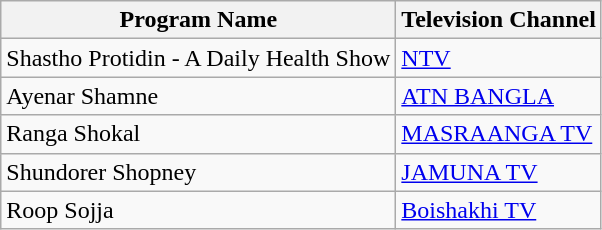<table class="wikitable">
<tr>
<th>Program Name</th>
<th>Television Channel</th>
</tr>
<tr>
<td>Shastho Protidin - A Daily Health Show</td>
<td><a href='#'>NTV</a></td>
</tr>
<tr>
<td>Ayenar Shamne</td>
<td><a href='#'>ATN BANGLA</a></td>
</tr>
<tr>
<td>Ranga Shokal</td>
<td><a href='#'>MASRAANGA TV</a></td>
</tr>
<tr>
<td>Shundorer Shopney</td>
<td><a href='#'>JAMUNA TV</a></td>
</tr>
<tr>
<td>Roop Sojja</td>
<td><a href='#'>Boishakhi TV</a></td>
</tr>
</table>
